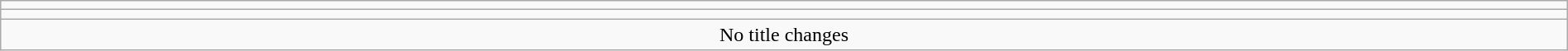<table class="wikitable" style="text-align:center; width:100%;">
<tr>
<td colspan=5></td>
</tr>
<tr>
<td colspan=5><strong></strong></td>
</tr>
<tr>
<td colspan="5">No title changes</td>
</tr>
</table>
